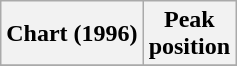<table class="wikitable sortable plainrowheaders">
<tr>
<th>Chart (1996)</th>
<th>Peak<br>position</th>
</tr>
<tr>
</tr>
</table>
